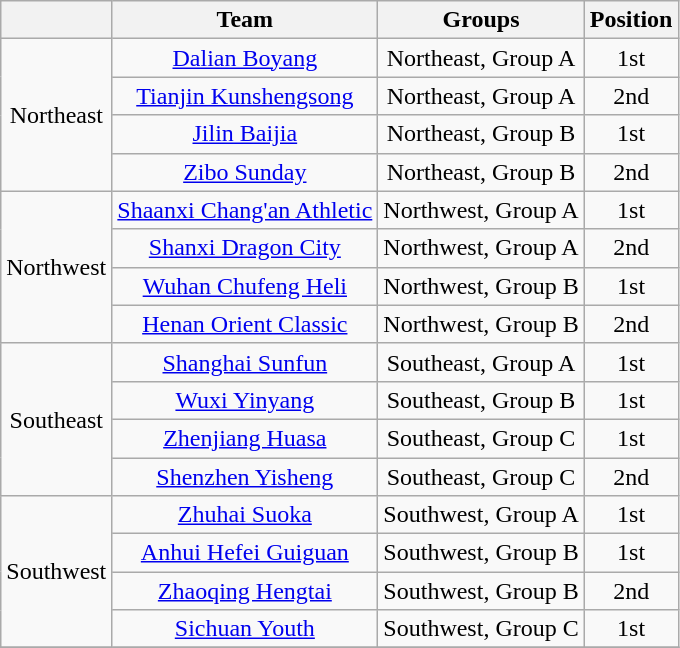<table class="wikitable" style="text-align:center;">
<tr>
<th></th>
<th>Team</th>
<th>Groups</th>
<th>Position</th>
</tr>
<tr>
<td rowspan="4" style="text-align:center;">Northeast</td>
<td><a href='#'>Dalian Boyang</a></td>
<td>Northeast, Group A</td>
<td>1st</td>
</tr>
<tr>
<td><a href='#'>Tianjin Kunshengsong</a></td>
<td>Northeast, Group A</td>
<td>2nd</td>
</tr>
<tr>
<td><a href='#'>Jilin Baijia</a></td>
<td>Northeast, Group B</td>
<td>1st</td>
</tr>
<tr>
<td><a href='#'>Zibo Sunday</a></td>
<td>Northeast, Group B</td>
<td>2nd</td>
</tr>
<tr>
<td rowspan="4" style="text-align:center;">Northwest</td>
<td><a href='#'>Shaanxi Chang'an Athletic</a></td>
<td>Northwest, Group A</td>
<td>1st</td>
</tr>
<tr>
<td><a href='#'>Shanxi Dragon City</a></td>
<td>Northwest, Group A</td>
<td>2nd</td>
</tr>
<tr>
<td><a href='#'>Wuhan Chufeng Heli</a></td>
<td>Northwest, Group B</td>
<td>1st</td>
</tr>
<tr>
<td><a href='#'>Henan Orient Classic</a></td>
<td>Northwest, Group B</td>
<td>2nd</td>
</tr>
<tr>
<td rowspan="4" style="text-align:center;">Southeast</td>
<td><a href='#'>Shanghai Sunfun</a></td>
<td>Southeast, Group A</td>
<td>1st</td>
</tr>
<tr>
<td><a href='#'>Wuxi Yinyang</a></td>
<td>Southeast, Group B</td>
<td>1st</td>
</tr>
<tr>
<td><a href='#'>Zhenjiang Huasa</a></td>
<td>Southeast, Group C</td>
<td>1st</td>
</tr>
<tr>
<td><a href='#'>Shenzhen Yisheng</a></td>
<td>Southeast, Group C</td>
<td>2nd</td>
</tr>
<tr>
<td rowspan="4" style="text-align:center;">Southwest</td>
<td><a href='#'>Zhuhai Suoka</a></td>
<td>Southwest, Group A</td>
<td>1st</td>
</tr>
<tr>
<td><a href='#'>Anhui Hefei Guiguan</a></td>
<td>Southwest, Group B</td>
<td>1st</td>
</tr>
<tr>
<td><a href='#'>Zhaoqing Hengtai</a></td>
<td>Southwest, Group B</td>
<td>2nd</td>
</tr>
<tr>
<td><a href='#'>Sichuan Youth</a></td>
<td>Southwest, Group C</td>
<td>1st</td>
</tr>
<tr>
</tr>
</table>
